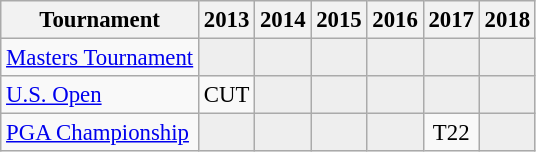<table class="wikitable" style="font-size:95%;text-align:center;">
<tr>
<th>Tournament</th>
<th>2013</th>
<th>2014</th>
<th>2015</th>
<th>2016</th>
<th>2017</th>
<th>2018</th>
</tr>
<tr>
<td align=left><a href='#'>Masters Tournament</a></td>
<td style="background:#eeeeee;"></td>
<td style="background:#eeeeee;"></td>
<td style="background:#eeeeee;"></td>
<td style="background:#eeeeee;"></td>
<td style="background:#eeeeee;"></td>
<td style="background:#eeeeee;"></td>
</tr>
<tr>
<td align=left><a href='#'>U.S. Open</a></td>
<td>CUT</td>
<td style="background:#eeeeee;"></td>
<td style="background:#eeeeee;"></td>
<td style="background:#eeeeee;"></td>
<td style="background:#eeeeee;"></td>
<td style="background:#eeeeee;"></td>
</tr>
<tr>
<td align=left><a href='#'>PGA Championship</a></td>
<td style="background:#eeeeee;"></td>
<td style="background:#eeeeee;"></td>
<td style="background:#eeeeee;"></td>
<td style="background:#eeeeee;"></td>
<td>T22</td>
<td style="background:#eeeeee;"></td>
</tr>
</table>
